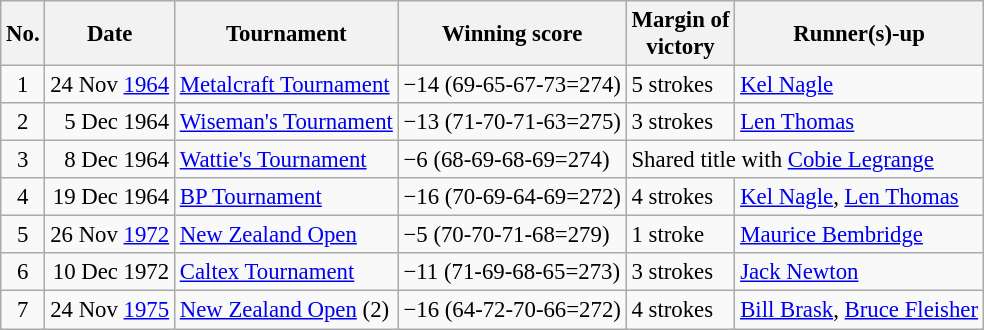<table class="wikitable" style="font-size:95%;">
<tr>
<th>No.</th>
<th>Date</th>
<th>Tournament</th>
<th>Winning score</th>
<th>Margin of<br>victory</th>
<th>Runner(s)-up</th>
</tr>
<tr>
<td align=center>1</td>
<td align=right>24 Nov <a href='#'>1964</a></td>
<td><a href='#'>Metalcraft Tournament</a></td>
<td>−14 (69-65-67-73=274)</td>
<td>5 strokes</td>
<td> <a href='#'>Kel Nagle</a></td>
</tr>
<tr>
<td align=center>2</td>
<td align=right>5 Dec 1964</td>
<td><a href='#'>Wiseman's Tournament</a></td>
<td>−13 (71-70-71-63=275)</td>
<td>3 strokes</td>
<td> <a href='#'>Len Thomas</a></td>
</tr>
<tr>
<td align=center>3</td>
<td align=right>8 Dec 1964</td>
<td><a href='#'>Wattie's Tournament</a></td>
<td>−6 (68-69-68-69=274)</td>
<td colspan=2>Shared title with  <a href='#'>Cobie Legrange</a></td>
</tr>
<tr>
<td align=center>4</td>
<td align=right>19 Dec 1964</td>
<td><a href='#'>BP Tournament</a></td>
<td>−16 (70-69-64-69=272)</td>
<td>4 strokes</td>
<td> <a href='#'>Kel Nagle</a>,  <a href='#'>Len Thomas</a></td>
</tr>
<tr>
<td align=center>5</td>
<td align=right>26 Nov <a href='#'>1972</a></td>
<td><a href='#'>New Zealand Open</a></td>
<td>−5 (70-70-71-68=279)</td>
<td>1 stroke</td>
<td> <a href='#'>Maurice Bembridge</a></td>
</tr>
<tr>
<td align=center>6</td>
<td align=right>10 Dec 1972</td>
<td><a href='#'>Caltex Tournament</a></td>
<td>−11 (71-69-68-65=273)</td>
<td>3 strokes</td>
<td> <a href='#'>Jack Newton</a></td>
</tr>
<tr>
<td align=center>7</td>
<td align=right>24 Nov <a href='#'>1975</a></td>
<td><a href='#'>New Zealand Open</a> (2)</td>
<td>−16 (64-72-70-66=272)</td>
<td>4 strokes</td>
<td> <a href='#'>Bill Brask</a>,  <a href='#'>Bruce Fleisher</a></td>
</tr>
</table>
